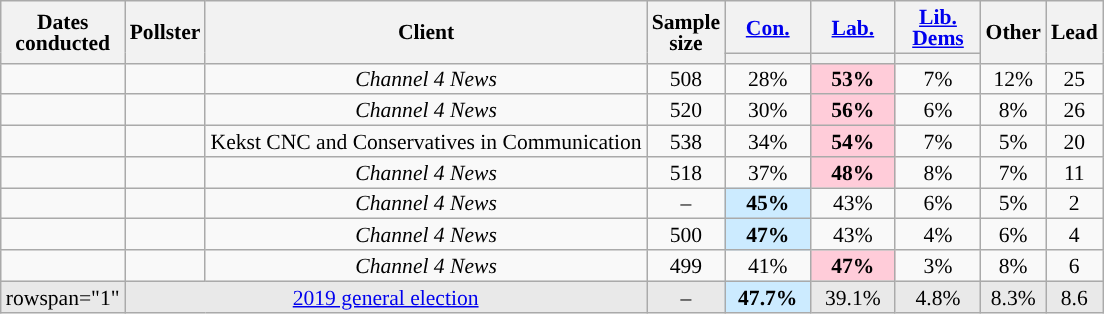<table class="wikitable sortable mw-datatable" style="text-align:center; font-size:90%; line-height:14px;">
<tr>
<th rowspan="2">Dates<br>conducted</th>
<th rowspan="2">Pollster</th>
<th rowspan="2">Client</th>
<th data-sort-type="number" rowspan="2">Sample<br>size</th>
<th class="unsortable" style="width:50px;"><a href='#'>Con.</a></th>
<th class="unsortable" style="width:50px;"><a href='#'>Lab.</a></th>
<th class="unsortable" style="width:50px;"><a href='#'>Lib. Dems</a></th>
<th class="unsortable" rowspan="2">Other</th>
<th data-sort-type="number" rowspan="2">Lead</th>
</tr>
<tr>
<th data-sort-type="number" style="background:"></th>
<th data-sort-type="number" style="background:"></th>
<th data-sort-type="number" style="background:"></th>
</tr>
<tr>
<td></td>
<td></td>
<td><em>Channel 4 News</em></td>
<td>508</td>
<td>28%</td>
<td style="background:#FFCCD9"><strong>53%</strong></td>
<td>7%</td>
<td>12%</td>
<td style="background:">25</td>
</tr>
<tr>
<td></td>
<td></td>
<td><em>Channel 4 News</em></td>
<td>520</td>
<td>30%</td>
<td style="background:#FFCCD9"><strong>56%</strong></td>
<td>6%</td>
<td>8%</td>
<td style="background:">26</td>
</tr>
<tr>
<td></td>
<td></td>
<td>Kekst CNC and Conservatives in Communication</td>
<td>538</td>
<td>34%</td>
<td style="background:#FFCCD9"><strong>54%</strong></td>
<td>7%</td>
<td>5%</td>
<td style="background:">20</td>
</tr>
<tr>
<td></td>
<td></td>
<td><em>Channel 4 News</em></td>
<td>518</td>
<td>37%</td>
<td style="background:#FFCCD9"><strong>48%</strong></td>
<td>8%</td>
<td>7%</td>
<td style="background:">11</td>
</tr>
<tr>
<td></td>
<td></td>
<td><em>Channel 4 News</em></td>
<td>–</td>
<td style="background:#CCEBFF;"><strong>45%</strong></td>
<td>43%</td>
<td>6%</td>
<td>5%</td>
<td style="background:">2</td>
</tr>
<tr>
<td></td>
<td></td>
<td><em>Channel 4 News</em></td>
<td>500</td>
<td style="background:#CCEBFF;"><strong>47%</strong></td>
<td>43%</td>
<td>4%</td>
<td>6%</td>
<td style="background:">4</td>
</tr>
<tr>
<td></td>
<td></td>
<td><em>Channel 4 News</em></td>
<td>499</td>
<td>41%</td>
<td style="background:#FFCCD9"><strong>47%</strong></td>
<td>3%</td>
<td>8%</td>
<td style="background:">6</td>
</tr>
<tr style="background:#e9e9e9;">
<td>rowspan="1" </td>
<td colspan="2"><a href='#'>2019 general election</a></td>
<td>–</td>
<td style="background:#CCEBFF;"><strong>47.7%</strong></td>
<td>39.1%</td>
<td>4.8%</td>
<td>8.3%</td>
<td style="background:">8.6</td>
</tr>
</table>
